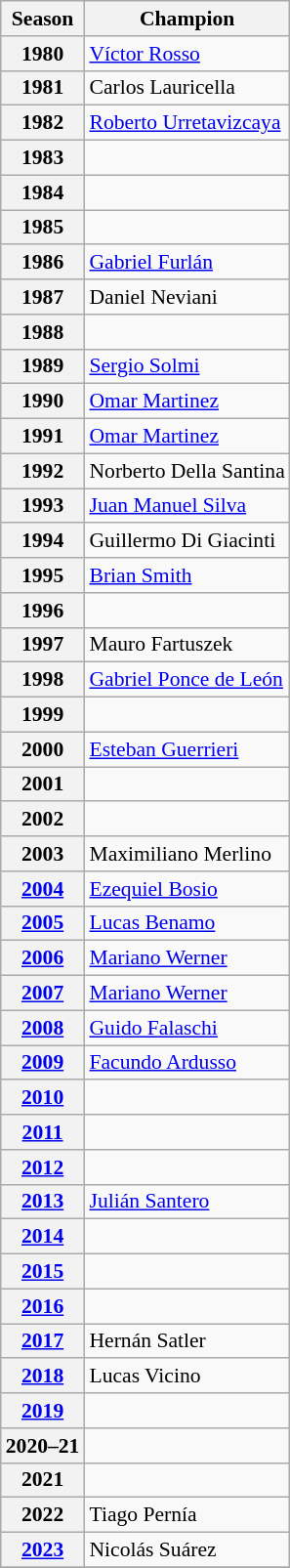<table class="wikitable" style="font-size:90%;">
<tr>
<th>Season</th>
<th>Champion</th>
</tr>
<tr>
<th>1980</th>
<td><a href='#'>Víctor Rosso</a></td>
</tr>
<tr>
<th>1981</th>
<td>Carlos Lauricella</td>
</tr>
<tr>
<th>1982</th>
<td><a href='#'>Roberto Urretavizcaya</a></td>
</tr>
<tr>
<th>1983</th>
<td></td>
</tr>
<tr>
<th>1984</th>
<td></td>
</tr>
<tr>
<th>1985</th>
<td></td>
</tr>
<tr>
<th>1986</th>
<td><a href='#'>Gabriel Furlán</a></td>
</tr>
<tr>
<th>1987</th>
<td>Daniel Neviani</td>
</tr>
<tr>
<th>1988</th>
<td></td>
</tr>
<tr>
<th>1989</th>
<td><a href='#'>Sergio Solmi</a></td>
</tr>
<tr>
<th>1990</th>
<td><a href='#'>Omar Martinez</a></td>
</tr>
<tr>
<th>1991</th>
<td><a href='#'>Omar Martinez</a></td>
</tr>
<tr>
<th>1992</th>
<td>Norberto Della Santina</td>
</tr>
<tr>
<th>1993</th>
<td><a href='#'>Juan Manuel Silva</a></td>
</tr>
<tr>
<th>1994</th>
<td>Guillermo Di Giacinti</td>
</tr>
<tr>
<th>1995</th>
<td><a href='#'>Brian Smith</a></td>
</tr>
<tr>
<th>1996</th>
<td></td>
</tr>
<tr>
<th>1997</th>
<td>Mauro Fartuszek</td>
</tr>
<tr>
<th>1998</th>
<td><a href='#'>Gabriel Ponce de León</a></td>
</tr>
<tr>
<th>1999</th>
<td></td>
</tr>
<tr>
<th>2000</th>
<td><a href='#'>Esteban Guerrieri</a></td>
</tr>
<tr>
<th>2001</th>
<td></td>
</tr>
<tr>
<th>2002</th>
<td></td>
</tr>
<tr>
<th>2003</th>
<td>Maximiliano Merlino</td>
</tr>
<tr>
<th><a href='#'>2004</a></th>
<td><a href='#'>Ezequiel Bosio</a></td>
</tr>
<tr>
<th><a href='#'>2005</a></th>
<td><a href='#'>Lucas Benamo</a></td>
</tr>
<tr>
<th><a href='#'>2006</a></th>
<td><a href='#'>Mariano Werner</a></td>
</tr>
<tr>
<th><a href='#'>2007</a></th>
<td><a href='#'>Mariano Werner</a></td>
</tr>
<tr>
<th><a href='#'>2008</a></th>
<td><a href='#'>Guido Falaschi</a></td>
</tr>
<tr>
<th><a href='#'>2009</a></th>
<td><a href='#'>Facundo Ardusso</a></td>
</tr>
<tr>
<th><a href='#'>2010</a></th>
<td></td>
</tr>
<tr>
<th><a href='#'>2011</a></th>
<td></td>
</tr>
<tr>
<th><a href='#'>2012</a></th>
<td></td>
</tr>
<tr>
<th><a href='#'>2013</a></th>
<td><a href='#'>Julián Santero</a></td>
</tr>
<tr>
<th><a href='#'>2014</a></th>
<td></td>
</tr>
<tr>
<th><a href='#'>2015</a></th>
<td></td>
</tr>
<tr>
<th><a href='#'>2016</a></th>
<td></td>
</tr>
<tr>
<th><a href='#'>2017</a></th>
<td>Hernán Satler</td>
</tr>
<tr>
<th><a href='#'>2018</a></th>
<td>Lucas Vicino</td>
</tr>
<tr>
<th><a href='#'>2019</a></th>
<td></td>
</tr>
<tr>
<th>2020–21</th>
<td></td>
</tr>
<tr>
<th>2021</th>
<td></td>
</tr>
<tr>
<th>2022</th>
<td>Tiago Pernía </td>
</tr>
<tr>
<th><a href='#'>2023</a></th>
<td>Nicolás Suárez</td>
</tr>
<tr>
</tr>
</table>
